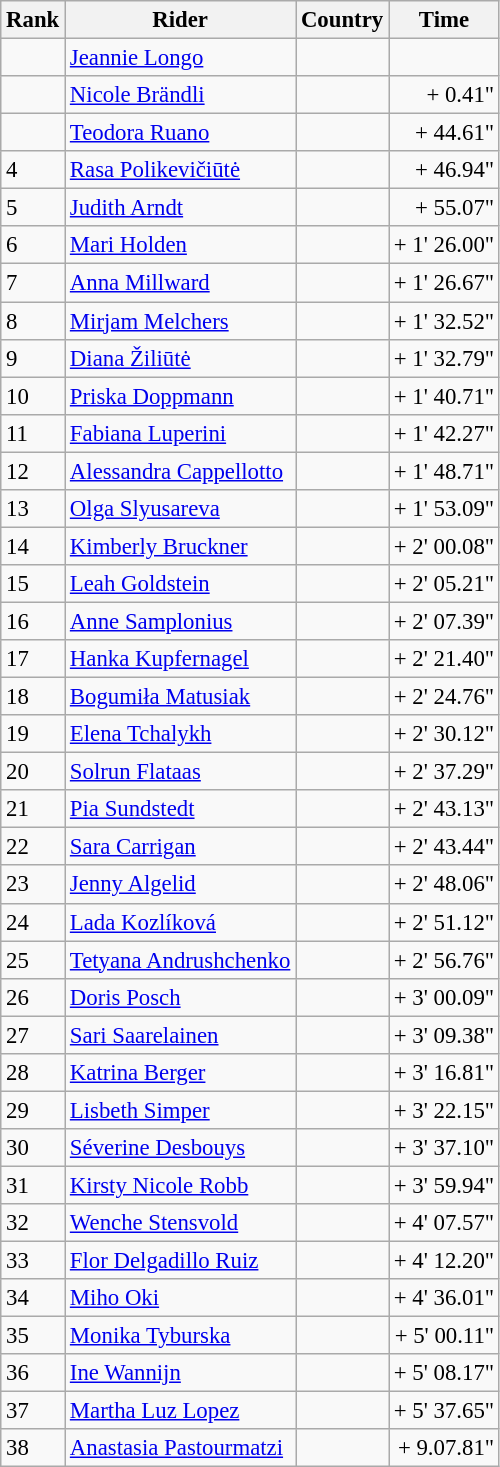<table class="wikitable" style="font-size:95%; text-align:left;">
<tr>
<th>Rank</th>
<th>Rider</th>
<th>Country</th>
<th>Time</th>
</tr>
<tr>
<td></td>
<td><a href='#'>Jeannie Longo</a></td>
<td></td>
<td></td>
</tr>
<tr>
<td></td>
<td><a href='#'>Nicole Brändli</a></td>
<td></td>
<td align="right">+ 0.41"</td>
</tr>
<tr>
<td></td>
<td><a href='#'>Teodora Ruano</a></td>
<td></td>
<td align="right">+ 44.61"</td>
</tr>
<tr>
<td>4</td>
<td><a href='#'>Rasa Polikevičiūtė</a></td>
<td></td>
<td align="right">+ 46.94"</td>
</tr>
<tr>
<td>5</td>
<td><a href='#'>Judith Arndt</a></td>
<td></td>
<td align="right">+ 55.07"</td>
</tr>
<tr>
<td>6</td>
<td><a href='#'>Mari Holden</a></td>
<td></td>
<td align="right">+ 1' 26.00"</td>
</tr>
<tr>
<td>7</td>
<td><a href='#'>Anna Millward</a></td>
<td></td>
<td align="right">+ 1' 26.67"</td>
</tr>
<tr>
<td>8</td>
<td><a href='#'>Mirjam Melchers</a></td>
<td></td>
<td align="right">+ 1' 32.52"</td>
</tr>
<tr>
<td>9</td>
<td><a href='#'>Diana Žiliūtė</a></td>
<td></td>
<td align="right">+ 1' 32.79"</td>
</tr>
<tr>
<td>10</td>
<td><a href='#'>Priska Doppmann</a></td>
<td></td>
<td align="right">+ 1' 40.71"</td>
</tr>
<tr>
<td>11</td>
<td><a href='#'>Fabiana Luperini</a></td>
<td></td>
<td align="right">+ 1' 42.27"</td>
</tr>
<tr>
<td>12</td>
<td><a href='#'>Alessandra Cappellotto</a></td>
<td></td>
<td align="right">+ 1' 48.71"</td>
</tr>
<tr>
<td>13</td>
<td><a href='#'>Olga Slyusareva</a></td>
<td></td>
<td align="right">+ 1' 53.09"</td>
</tr>
<tr>
<td>14</td>
<td><a href='#'>Kimberly Bruckner</a></td>
<td></td>
<td align="right">+ 2' 00.08"</td>
</tr>
<tr>
<td>15</td>
<td><a href='#'>Leah Goldstein</a></td>
<td></td>
<td align="right">+ 2' 05.21"</td>
</tr>
<tr>
<td>16</td>
<td><a href='#'>Anne Samplonius</a></td>
<td></td>
<td align="right">+ 2' 07.39"</td>
</tr>
<tr>
<td>17</td>
<td><a href='#'>Hanka Kupfernagel</a></td>
<td></td>
<td align="right">+ 2' 21.40"</td>
</tr>
<tr>
<td>18</td>
<td><a href='#'>Bogumiła Matusiak</a></td>
<td></td>
<td align="right">+ 2' 24.76"</td>
</tr>
<tr>
<td>19</td>
<td><a href='#'>Elena Tchalykh</a></td>
<td></td>
<td align="right">+ 2' 30.12"</td>
</tr>
<tr>
<td>20</td>
<td><a href='#'>Solrun Flataas</a></td>
<td></td>
<td align="right">+ 2' 37.29"</td>
</tr>
<tr>
<td>21</td>
<td><a href='#'>Pia Sundstedt</a></td>
<td></td>
<td align="right">+ 2' 43.13"</td>
</tr>
<tr>
<td>22</td>
<td><a href='#'>Sara Carrigan</a></td>
<td></td>
<td align="right">+ 2' 43.44"</td>
</tr>
<tr>
<td>23</td>
<td><a href='#'>Jenny Algelid</a></td>
<td></td>
<td align="right">+ 2' 48.06"</td>
</tr>
<tr>
<td>24</td>
<td><a href='#'>Lada Kozlíková</a></td>
<td></td>
<td align="right">+ 2' 51.12"</td>
</tr>
<tr>
<td>25</td>
<td><a href='#'>Tetyana Andrushchenko</a></td>
<td></td>
<td align="right">+ 2' 56.76"</td>
</tr>
<tr>
<td>26</td>
<td><a href='#'>Doris Posch</a></td>
<td></td>
<td align="right">+ 3' 00.09"</td>
</tr>
<tr>
<td>27</td>
<td><a href='#'>Sari Saarelainen</a></td>
<td></td>
<td align="right">+ 3' 09.38"</td>
</tr>
<tr>
<td>28</td>
<td><a href='#'>Katrina Berger</a></td>
<td></td>
<td align="right">+ 3' 16.81"</td>
</tr>
<tr>
<td>29</td>
<td><a href='#'>Lisbeth Simper</a></td>
<td></td>
<td align="right">+ 3' 22.15"</td>
</tr>
<tr>
<td>30</td>
<td><a href='#'>Séverine Desbouys</a></td>
<td></td>
<td align="right">+ 3' 37.10"</td>
</tr>
<tr>
<td>31</td>
<td><a href='#'>Kirsty Nicole Robb</a></td>
<td></td>
<td align="right">+ 3' 59.94"</td>
</tr>
<tr>
<td>32</td>
<td><a href='#'>Wenche Stensvold</a></td>
<td></td>
<td align="right">+ 4' 07.57"</td>
</tr>
<tr>
<td>33</td>
<td><a href='#'>Flor Delgadillo Ruiz</a></td>
<td></td>
<td align="right">+ 4' 12.20"</td>
</tr>
<tr>
<td>34</td>
<td><a href='#'>Miho Oki</a></td>
<td></td>
<td align="right">+ 4' 36.01"</td>
</tr>
<tr>
<td>35</td>
<td><a href='#'>Monika Tyburska</a></td>
<td></td>
<td align="right">+ 5' 00.11"</td>
</tr>
<tr>
<td>36</td>
<td><a href='#'>Ine Wannijn</a></td>
<td></td>
<td align="right">+ 5' 08.17"</td>
</tr>
<tr>
<td>37</td>
<td><a href='#'>Martha Luz Lopez</a></td>
<td></td>
<td align="right">+ 5' 37.65"</td>
</tr>
<tr>
<td>38</td>
<td><a href='#'>Anastasia Pastourmatzi</a></td>
<td></td>
<td align="right">+ 9.07.81"</td>
</tr>
</table>
